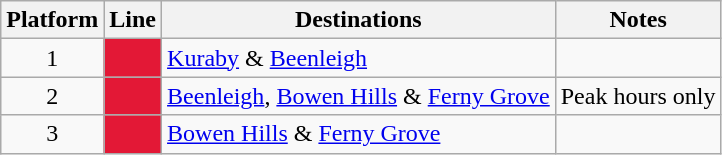<table class="wikitable" style="float: none; margin: 0.5em; ">
<tr>
<th>Platform</th>
<th>Line</th>
<th>Destinations</th>
<th>Notes</th>
</tr>
<tr>
<td rowspan=1 style="text-align:center;">1</td>
<td style="background:#E31836"><a href='#'></a></td>
<td><a href='#'>Kuraby</a> & <a href='#'>Beenleigh</a></td>
<td></td>
</tr>
<tr>
<td rowspan=1 style="text-align:center;">2</td>
<td style="background:#E31836"><a href='#'></a></td>
<td><a href='#'>Beenleigh</a>, <a href='#'>Bowen Hills</a> & <a href='#'>Ferny Grove</a></td>
<td>Peak hours only</td>
</tr>
<tr>
<td rowspan=1 style="text-align:center;">3</td>
<td style="background:#E31836"><a href='#'></a></td>
<td><a href='#'>Bowen Hills</a> & <a href='#'>Ferny Grove</a></td>
<td></td>
</tr>
</table>
